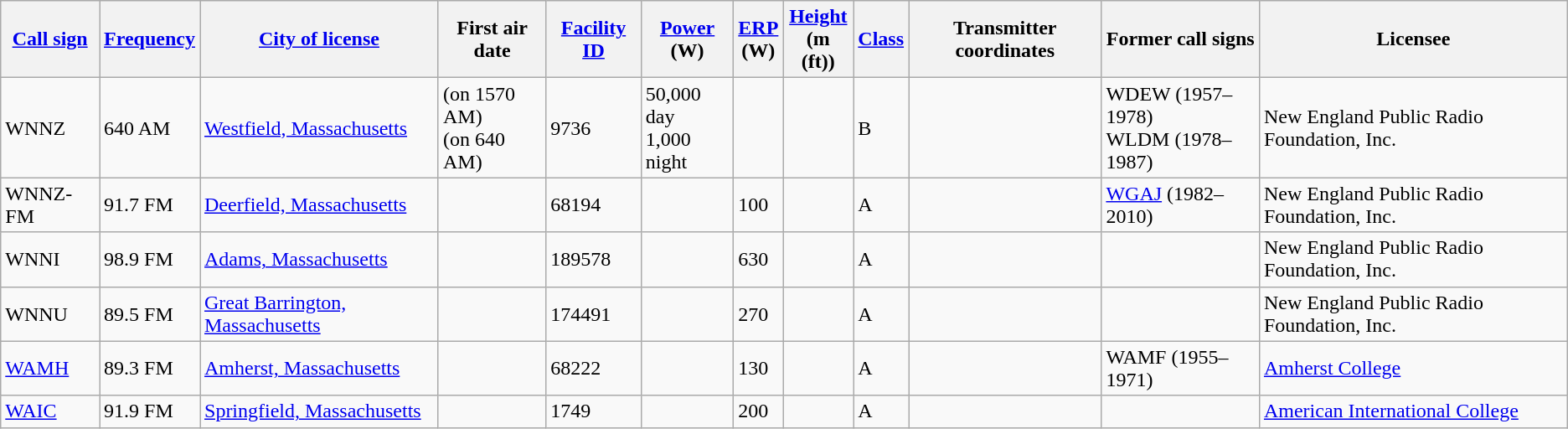<table class="wikitable sortable">
<tr>
<th><a href='#'>Call sign</a></th>
<th data-sort-type="number"><a href='#'>Frequency</a></th>
<th><a href='#'>City of license</a></th>
<th>First air date</th>
<th><a href='#'>Facility ID</a></th>
<th data-sort-type="number"><a href='#'>Power</a><br>(W)</th>
<th data-sort-type="number"><a href='#'>ERP</a><br>(W)</th>
<th data-sort-type="number"><a href='#'>Height</a><br>(m (ft))</th>
<th><a href='#'>Class</a></th>
<th>Transmitter coordinates</th>
<th>Former call signs</th>
<th>Licensee</th>
</tr>
<tr>
<td>WNNZ</td>
<td>640 AM</td>
<td><a href='#'>Westfield, Massachusetts</a></td>
<td> (on 1570 AM)<br> (on 640 AM)</td>
<td>9736</td>
<td>50,000 day<br>1,000 night</td>
<td></td>
<td></td>
<td>B</td>
<td></td>
<td>WDEW (1957–1978)<br>WLDM (1978–1987)</td>
<td>New England Public Radio Foundation, Inc.</td>
</tr>
<tr>
<td>WNNZ-FM</td>
<td>91.7 FM</td>
<td><a href='#'>Deerfield, Massachusetts</a></td>
<td></td>
<td>68194</td>
<td></td>
<td>100</td>
<td></td>
<td>A</td>
<td></td>
<td><a href='#'>WGAJ</a> (1982–2010)</td>
<td>New England Public Radio Foundation, Inc.</td>
</tr>
<tr>
<td>WNNI</td>
<td>98.9 FM</td>
<td><a href='#'>Adams, Massachusetts</a></td>
<td></td>
<td>189578</td>
<td></td>
<td>630</td>
<td></td>
<td>A</td>
<td></td>
<td></td>
<td>New England Public Radio Foundation, Inc.</td>
</tr>
<tr>
<td>WNNU</td>
<td>89.5 FM</td>
<td><a href='#'>Great Barrington, Massachusetts</a></td>
<td></td>
<td>174491</td>
<td></td>
<td>270</td>
<td></td>
<td>A</td>
<td></td>
<td></td>
<td>New England Public Radio Foundation, Inc.</td>
</tr>
<tr>
<td><a href='#'>WAMH</a></td>
<td>89.3 FM</td>
<td><a href='#'>Amherst, Massachusetts</a></td>
<td></td>
<td>68222</td>
<td></td>
<td>130</td>
<td></td>
<td>A</td>
<td></td>
<td>WAMF (1955–1971)</td>
<td><a href='#'>Amherst College</a></td>
</tr>
<tr>
<td><a href='#'>WAIC</a></td>
<td>91.9 FM</td>
<td><a href='#'>Springfield, Massachusetts</a></td>
<td></td>
<td>1749</td>
<td></td>
<td>200</td>
<td></td>
<td>A</td>
<td></td>
<td></td>
<td><a href='#'>American International College</a></td>
</tr>
</table>
